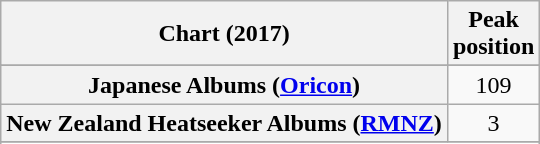<table class="wikitable sortable plainrowheaders" style="text-align:center">
<tr>
<th scope="col">Chart (2017)</th>
<th scope="col">Peak<br> position</th>
</tr>
<tr>
</tr>
<tr>
</tr>
<tr>
</tr>
<tr>
</tr>
<tr>
</tr>
<tr>
</tr>
<tr>
</tr>
<tr>
</tr>
<tr>
</tr>
<tr>
<th scope="row">Japanese Albums (<a href='#'>Oricon</a>)</th>
<td>109</td>
</tr>
<tr>
<th scope="row">New Zealand Heatseeker Albums (<a href='#'>RMNZ</a>)</th>
<td>3</td>
</tr>
<tr>
</tr>
<tr>
</tr>
<tr>
</tr>
<tr>
</tr>
<tr>
</tr>
</table>
